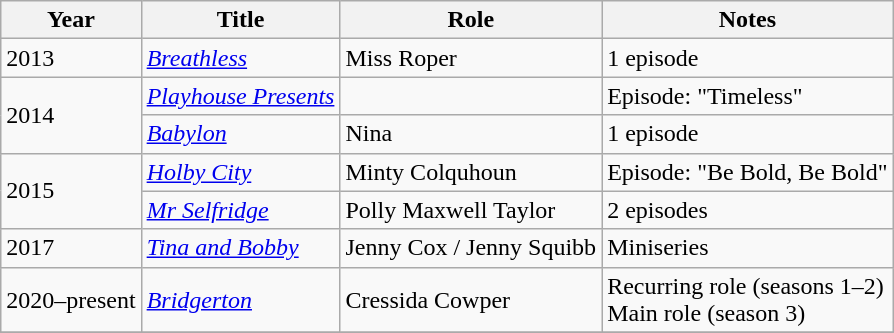<table class="wikitable sortable">
<tr>
<th>Year</th>
<th>Title</th>
<th>Role</th>
<th class="unsortable">Notes</th>
</tr>
<tr>
<td>2013</td>
<td><em><a href='#'>Breathless</a></em></td>
<td>Miss Roper</td>
<td>1 episode</td>
</tr>
<tr>
<td rowspan="2">2014</td>
<td><em><a href='#'>Playhouse Presents</a></em></td>
<td></td>
<td>Episode: "Timeless"</td>
</tr>
<tr>
<td><em><a href='#'>Babylon</a></em></td>
<td>Nina</td>
<td>1 episode</td>
</tr>
<tr>
<td rowspan="2">2015</td>
<td><em><a href='#'>Holby City</a></em></td>
<td>Minty Colquhoun</td>
<td>Episode: "Be Bold, Be Bold"</td>
</tr>
<tr>
<td><em><a href='#'>Mr Selfridge</a></em></td>
<td>Polly Maxwell Taylor</td>
<td>2 episodes</td>
</tr>
<tr>
<td>2017</td>
<td><em><a href='#'>Tina and Bobby</a></em></td>
<td>Jenny Cox / Jenny Squibb</td>
<td>Miniseries</td>
</tr>
<tr>
<td>2020–present</td>
<td><em><a href='#'>Bridgerton</a></em></td>
<td>Cressida Cowper</td>
<td>Recurring role (seasons 1–2)<br>Main role (season 3)</td>
</tr>
<tr>
</tr>
</table>
